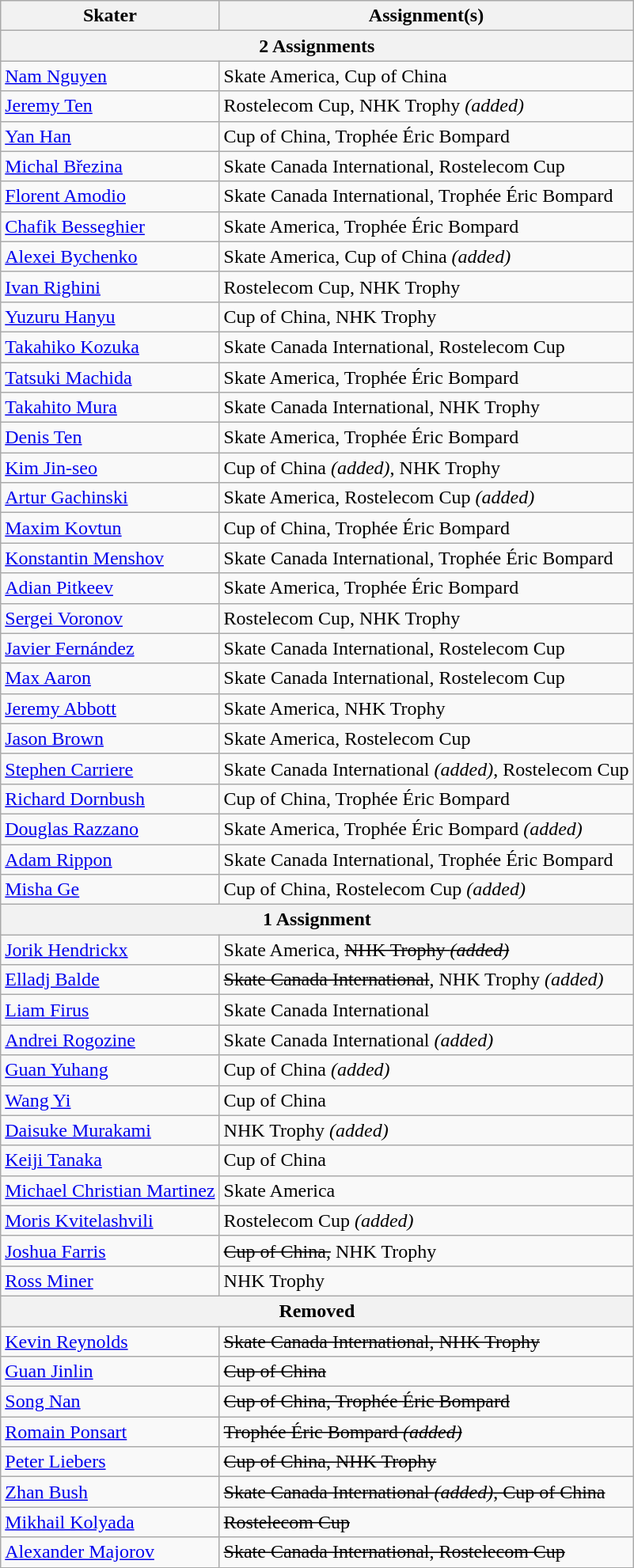<table class="wikitable">
<tr>
<th>Skater</th>
<th>Assignment(s)</th>
</tr>
<tr>
<th colspan=3>2 Assignments</th>
</tr>
<tr>
<td> <a href='#'>Nam Nguyen</a></td>
<td>Skate America, Cup of China</td>
</tr>
<tr>
<td> <a href='#'>Jeremy Ten</a></td>
<td>Rostelecom Cup, NHK Trophy <em>(added)</em></td>
</tr>
<tr>
<td> <a href='#'>Yan Han</a></td>
<td>Cup of China, Trophée Éric Bompard</td>
</tr>
<tr>
<td> <a href='#'>Michal Březina</a></td>
<td>Skate Canada International, Rostelecom Cup</td>
</tr>
<tr>
<td> <a href='#'>Florent Amodio</a></td>
<td>Skate Canada International, Trophée Éric Bompard</td>
</tr>
<tr>
<td> <a href='#'>Chafik Besseghier</a></td>
<td>Skate America, Trophée Éric Bompard</td>
</tr>
<tr>
<td> <a href='#'>Alexei Bychenko</a></td>
<td>Skate America, Cup of China <em>(added)</em></td>
</tr>
<tr>
<td> <a href='#'>Ivan Righini</a></td>
<td>Rostelecom Cup, NHK Trophy</td>
</tr>
<tr>
<td> <a href='#'>Yuzuru Hanyu</a></td>
<td>Cup of China, NHK Trophy</td>
</tr>
<tr>
<td> <a href='#'>Takahiko Kozuka</a></td>
<td>Skate Canada International, Rostelecom Cup</td>
</tr>
<tr>
<td> <a href='#'>Tatsuki Machida</a></td>
<td>Skate America, Trophée Éric Bompard</td>
</tr>
<tr>
<td> <a href='#'>Takahito Mura</a></td>
<td>Skate Canada International, NHK Trophy</td>
</tr>
<tr>
<td> <a href='#'>Denis Ten</a></td>
<td>Skate America, Trophée Éric Bompard</td>
</tr>
<tr>
<td> <a href='#'>Kim Jin-seo</a></td>
<td>Cup of China <em>(added)</em>, NHK Trophy</td>
</tr>
<tr>
<td> <a href='#'>Artur Gachinski</a></td>
<td>Skate America, Rostelecom Cup <em>(added)</em></td>
</tr>
<tr>
<td> <a href='#'>Maxim Kovtun</a></td>
<td>Cup of China, Trophée Éric Bompard</td>
</tr>
<tr>
<td> <a href='#'>Konstantin Menshov</a></td>
<td>Skate Canada International, Trophée Éric Bompard</td>
</tr>
<tr>
<td> <a href='#'>Adian Pitkeev</a></td>
<td>Skate America, Trophée Éric Bompard</td>
</tr>
<tr>
<td> <a href='#'>Sergei Voronov</a></td>
<td>Rostelecom Cup, NHK Trophy</td>
</tr>
<tr>
<td> <a href='#'>Javier Fernández</a></td>
<td>Skate Canada International, Rostelecom Cup</td>
</tr>
<tr>
<td> <a href='#'>Max Aaron</a></td>
<td>Skate Canada International, Rostelecom Cup</td>
</tr>
<tr>
<td> <a href='#'>Jeremy Abbott</a></td>
<td>Skate America, NHK Trophy</td>
</tr>
<tr>
<td> <a href='#'>Jason Brown</a></td>
<td>Skate America, Rostelecom Cup</td>
</tr>
<tr>
<td> <a href='#'>Stephen Carriere</a></td>
<td>Skate Canada International <em>(added)</em>, Rostelecom Cup</td>
</tr>
<tr>
<td> <a href='#'>Richard Dornbush</a></td>
<td>Cup of China, Trophée Éric Bompard</td>
</tr>
<tr>
<td> <a href='#'>Douglas Razzano</a></td>
<td>Skate America, Trophée Éric Bompard <em>(added)</em></td>
</tr>
<tr>
<td> <a href='#'>Adam Rippon</a></td>
<td>Skate Canada International, Trophée Éric Bompard</td>
</tr>
<tr>
<td> <a href='#'>Misha Ge</a></td>
<td>Cup of China, Rostelecom Cup <em>(added)</em></td>
</tr>
<tr>
<th colspan=3>1 Assignment</th>
</tr>
<tr>
<td> <a href='#'>Jorik Hendrickx</a></td>
<td>Skate America, <s>NHK Trophy <em>(added)</em></s></td>
</tr>
<tr>
<td> <a href='#'>Elladj Balde</a></td>
<td><s>Skate Canada International</s>, NHK Trophy <em>(added)</em></td>
</tr>
<tr>
<td> <a href='#'>Liam Firus</a></td>
<td>Skate Canada International</td>
</tr>
<tr>
<td> <a href='#'>Andrei Rogozine</a></td>
<td>Skate Canada International <em>(added)</em></td>
</tr>
<tr>
<td> <a href='#'>Guan Yuhang</a></td>
<td>Cup of China <em>(added)</em></td>
</tr>
<tr>
<td> <a href='#'>Wang Yi</a></td>
<td>Cup of China</td>
</tr>
<tr>
<td> <a href='#'>Daisuke Murakami</a></td>
<td>NHK Trophy <em>(added)</em></td>
</tr>
<tr>
<td> <a href='#'>Keiji Tanaka</a></td>
<td>Cup of China</td>
</tr>
<tr>
<td> <a href='#'>Michael Christian Martinez</a></td>
<td>Skate America</td>
</tr>
<tr>
<td> <a href='#'>Moris Kvitelashvili</a></td>
<td>Rostelecom Cup <em>(added)</em></td>
</tr>
<tr>
<td> <a href='#'>Joshua Farris</a></td>
<td><s>Cup of China,</s> NHK Trophy</td>
</tr>
<tr>
<td> <a href='#'>Ross Miner</a></td>
<td>NHK Trophy</td>
</tr>
<tr>
<th colspan=3>Removed</th>
</tr>
<tr>
<td> <a href='#'>Kevin Reynolds</a></td>
<td><s>Skate Canada International, NHK Trophy</s></td>
</tr>
<tr>
<td> <a href='#'>Guan Jinlin</a></td>
<td><s>Cup of China</s></td>
</tr>
<tr>
<td> <a href='#'>Song Nan</a></td>
<td><s>Cup of China, Trophée Éric Bompard</s></td>
</tr>
<tr>
<td> <a href='#'>Romain Ponsart</a></td>
<td><s>Trophée Éric Bompard <em>(added)</em></s></td>
</tr>
<tr>
<td> <a href='#'>Peter Liebers</a></td>
<td><s>Cup of China, NHK Trophy</s></td>
</tr>
<tr>
<td> <a href='#'>Zhan Bush</a></td>
<td><s>Skate Canada International <em>(added)</em>, Cup of China</s></td>
</tr>
<tr>
<td> <a href='#'>Mikhail Kolyada</a></td>
<td><s>Rostelecom Cup</s></td>
</tr>
<tr>
<td> <a href='#'>Alexander Majorov</a></td>
<td><s>Skate Canada International, Rostelecom Cup</s></td>
</tr>
</table>
